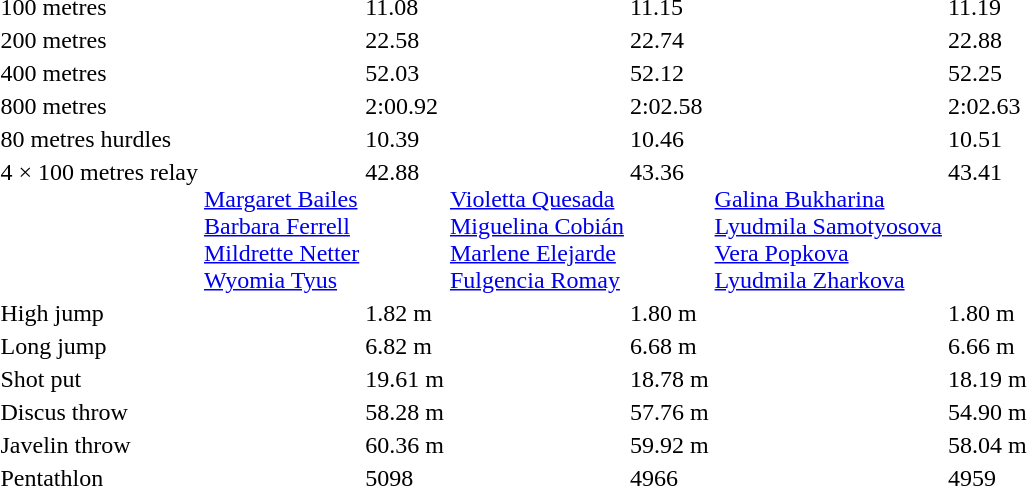<table>
<tr valign="top">
<td>100 metres<br></td>
<td></td>
<td>11.08 </td>
<td></td>
<td>11.15</td>
<td></td>
<td>11.19</td>
</tr>
<tr valign="top">
<td>200 metres<br></td>
<td></td>
<td>22.58 </td>
<td></td>
<td>22.74</td>
<td></td>
<td>22.88</td>
</tr>
<tr valign="top">
<td>400 metres<br></td>
<td></td>
<td>52.03</td>
<td></td>
<td>52.12</td>
<td></td>
<td>52.25</td>
</tr>
<tr valign="top">
<td>800 metres<br></td>
<td></td>
<td>2:00.92 </td>
<td></td>
<td>2:02.58</td>
<td></td>
<td>2:02.63</td>
</tr>
<tr valign="top">
<td>80 metres hurdles<br></td>
<td></td>
<td>10.39 </td>
<td></td>
<td>10.46</td>
<td></td>
<td>10.51</td>
</tr>
<tr valign="top">
<td>4 × 100 metres relay<br></td>
<td><br><a href='#'>Margaret Bailes</a><br><a href='#'>Barbara Ferrell</a><br><a href='#'>Mildrette Netter</a><br><a href='#'>Wyomia Tyus</a></td>
<td>42.88 </td>
<td><br><a href='#'>Violetta Quesada</a><br><a href='#'>Miguelina Cobián</a><br><a href='#'>Marlene Elejarde</a><br><a href='#'>Fulgencia Romay</a></td>
<td>43.36</td>
<td><br><a href='#'>Galina Bukharina</a><br><a href='#'>Lyudmila Samotyosova</a><br><a href='#'>Vera Popkova</a><br><a href='#'>Lyudmila Zharkova</a></td>
<td>43.41</td>
</tr>
<tr>
<td>High jump<br></td>
<td></td>
<td>1.82 m</td>
<td></td>
<td>1.80 m</td>
<td></td>
<td>1.80 m</td>
</tr>
<tr>
<td>Long jump<br></td>
<td></td>
<td>6.82 m </td>
<td></td>
<td>6.68 m</td>
<td></td>
<td>6.66 m</td>
</tr>
<tr>
<td>Shot put<br></td>
<td></td>
<td>19.61 m </td>
<td></td>
<td>18.78 m</td>
<td></td>
<td>18.19 m</td>
</tr>
<tr>
<td>Discus throw<br></td>
<td></td>
<td>58.28 m </td>
<td></td>
<td>57.76 m</td>
<td></td>
<td>54.90 m</td>
</tr>
<tr>
<td>Javelin throw<br></td>
<td></td>
<td>60.36 m</td>
<td></td>
<td>59.92 m</td>
<td></td>
<td>58.04 m</td>
</tr>
<tr>
<td>Pentathlon<br></td>
<td></td>
<td>5098</td>
<td></td>
<td>4966</td>
<td></td>
<td>4959</td>
</tr>
</table>
